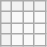<table class="wikitable" style="text-align: center;">
<tr>
<th></th>
<th></th>
<th></th>
<th></th>
</tr>
<tr>
<th></th>
<td></td>
<td></td>
<td></td>
</tr>
<tr>
<th></th>
<td></td>
<td></td>
<td></td>
</tr>
<tr>
<th></th>
<td></td>
<td></td>
<td></td>
</tr>
</table>
